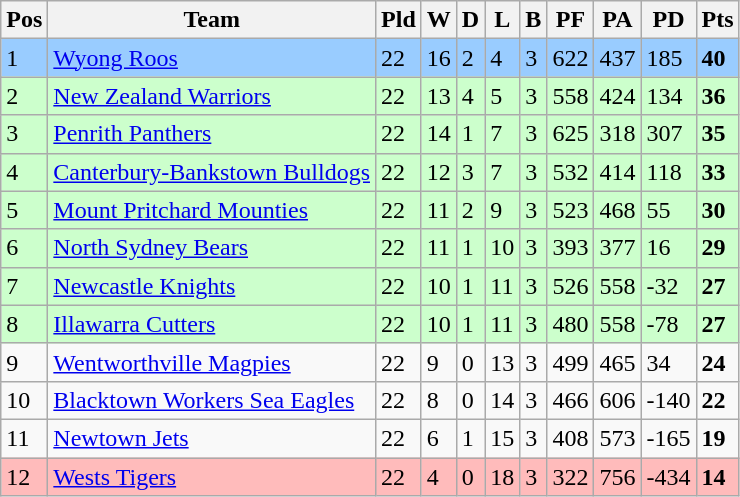<table class="wikitable">
<tr>
<th>Pos</th>
<th>Team</th>
<th>Pld</th>
<th>W</th>
<th>D</th>
<th>L</th>
<th>B</th>
<th>PF</th>
<th>PA</th>
<th>PD</th>
<th>Pts</th>
</tr>
<tr>
<td style="background: #99ccff;">1</td>
<td style="background: #99ccff;"> <a href='#'>Wyong Roos</a></td>
<td style="background: #99ccff;">22</td>
<td style="background: #99ccff;">16</td>
<td style="background: #99ccff;">2</td>
<td style="background: #99ccff;">4</td>
<td style="background: #99ccff;">3</td>
<td style="background: #99ccff;">622</td>
<td style="background: #99ccff;">437</td>
<td style="background: #99ccff;">185</td>
<td style="background: #99ccff;"><strong>40</strong></td>
</tr>
<tr>
<td style="background: #ccffcc;">2</td>
<td style="background: #ccffcc;"> <a href='#'>New Zealand Warriors</a></td>
<td style="background: #ccffcc;">22</td>
<td style="background: #ccffcc;">13</td>
<td style="background: #ccffcc;">4</td>
<td style="background: #ccffcc;">5</td>
<td style="background: #ccffcc;">3</td>
<td style="background: #ccffcc;">558</td>
<td style="background: #ccffcc;">424</td>
<td style="background: #ccffcc;">134</td>
<td style="background: #ccffcc;"><strong>36</strong></td>
</tr>
<tr>
<td style="background: #ccffcc;">3</td>
<td style="background: #ccffcc;"> <a href='#'>Penrith Panthers</a></td>
<td style="background: #ccffcc;">22</td>
<td style="background: #ccffcc;">14</td>
<td style="background: #ccffcc;">1</td>
<td style="background: #ccffcc;">7</td>
<td style="background: #ccffcc;">3</td>
<td style="background: #ccffcc;">625</td>
<td style="background: #ccffcc;">318</td>
<td style="background: #ccffcc;">307</td>
<td style="background: #ccffcc;"><strong>35</strong></td>
</tr>
<tr>
<td style="background: #ccffcc;">4</td>
<td style="background: #ccffcc;"> <a href='#'>Canterbury-Bankstown Bulldogs</a></td>
<td style="background: #ccffcc;">22</td>
<td style="background: #ccffcc;">12</td>
<td style="background: #ccffcc;">3</td>
<td style="background: #ccffcc;">7</td>
<td style="background: #ccffcc;">3</td>
<td style="background: #ccffcc;">532</td>
<td style="background: #ccffcc;">414</td>
<td style="background: #ccffcc;">118</td>
<td style="background: #ccffcc;"><strong>33</strong></td>
</tr>
<tr>
<td style="background: #ccffcc;">5</td>
<td style="background: #ccffcc;"> <a href='#'>Mount Pritchard Mounties</a></td>
<td style="background: #ccffcc;">22</td>
<td style="background: #ccffcc;">11</td>
<td style="background: #ccffcc;">2</td>
<td style="background: #ccffcc;">9</td>
<td style="background: #ccffcc;">3</td>
<td style="background: #ccffcc;">523</td>
<td style="background: #ccffcc;">468</td>
<td style="background: #ccffcc;">55</td>
<td style="background: #ccffcc;"><strong>30</strong></td>
</tr>
<tr>
<td style="background: #ccffcc;">6</td>
<td style="background: #ccffcc;"> <a href='#'>North Sydney Bears</a></td>
<td style="background: #ccffcc;">22</td>
<td style="background: #ccffcc;">11</td>
<td style="background: #ccffcc;">1</td>
<td style="background: #ccffcc;">10</td>
<td style="background: #ccffcc;">3</td>
<td style="background: #ccffcc;">393</td>
<td style="background: #ccffcc;">377</td>
<td style="background: #ccffcc;">16</td>
<td style="background: #ccffcc;"><strong>29</strong></td>
</tr>
<tr>
<td style="background: #ccffcc;">7</td>
<td style="background: #ccffcc;"> <a href='#'>Newcastle Knights</a></td>
<td style="background: #ccffcc;">22</td>
<td style="background: #ccffcc;">10</td>
<td style="background: #ccffcc;">1</td>
<td style="background: #ccffcc;">11</td>
<td style="background: #ccffcc;">3</td>
<td style="background: #ccffcc;">526</td>
<td style="background: #ccffcc;">558</td>
<td style="background: #ccffcc;">-32</td>
<td style="background: #ccffcc;"><strong>27</strong></td>
</tr>
<tr>
<td style="background: #ccffcc;">8</td>
<td style="background: #ccffcc;"> <a href='#'>Illawarra Cutters</a></td>
<td style="background: #ccffcc;">22</td>
<td style="background: #ccffcc;">10</td>
<td style="background: #ccffcc;">1</td>
<td style="background: #ccffcc;">11</td>
<td style="background: #ccffcc;">3</td>
<td style="background: #ccffcc;">480</td>
<td style="background: #ccffcc;">558</td>
<td style="background: #ccffcc;">-78</td>
<td style="background: #ccffcc;"><strong>27</strong></td>
</tr>
<tr>
<td>9</td>
<td> <a href='#'>Wentworthville Magpies</a></td>
<td>22</td>
<td>9</td>
<td>0</td>
<td>13</td>
<td>3</td>
<td>499</td>
<td>465</td>
<td>34</td>
<td><strong>24</strong></td>
</tr>
<tr>
<td>10</td>
<td> <a href='#'>Blacktown Workers Sea Eagles</a></td>
<td>22</td>
<td>8</td>
<td>0</td>
<td>14</td>
<td>3</td>
<td>466</td>
<td>606</td>
<td>-140</td>
<td><strong>22</strong></td>
</tr>
<tr>
<td>11</td>
<td> <a href='#'>Newtown Jets</a></td>
<td>22</td>
<td>6</td>
<td>1</td>
<td>15</td>
<td>3</td>
<td>408</td>
<td>573</td>
<td>-165</td>
<td><strong>19</strong></td>
</tr>
<tr>
<td style="background: #ffbbbb;">12</td>
<td style="background: #ffbbbb;"> <a href='#'>Wests Tigers</a></td>
<td style="background: #ffbbbb;">22</td>
<td style="background: #ffbbbb;">4</td>
<td style="background: #ffbbbb;">0</td>
<td style="background: #ffbbbb;">18</td>
<td style="background: #ffbbbb;">3</td>
<td style="background: #ffbbbb;">322</td>
<td style="background: #ffbbbb;">756</td>
<td style="background: #ffbbbb;">-434</td>
<td style="background: #ffbbbb;"><strong>14</strong></td>
</tr>
</table>
